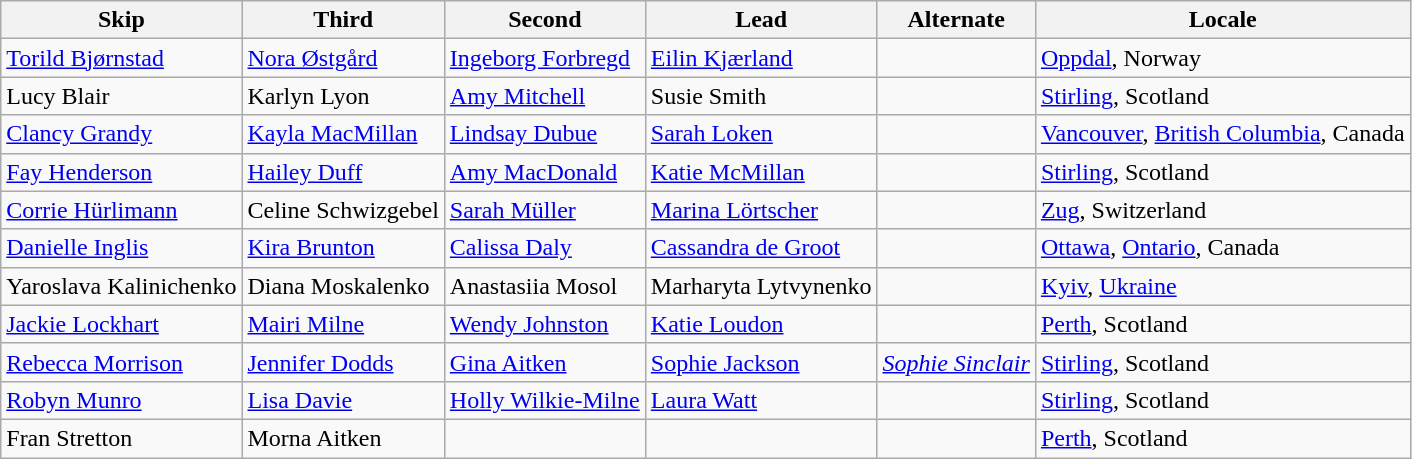<table class=wikitable>
<tr>
<th scope="col">Skip</th>
<th scope="col">Third</th>
<th scope="col">Second</th>
<th scope="col">Lead</th>
<th scope="col">Alternate</th>
<th scope="col">Locale</th>
</tr>
<tr>
<td><a href='#'>Torild Bjørnstad</a></td>
<td><a href='#'>Nora Østgård</a></td>
<td><a href='#'>Ingeborg Forbregd</a></td>
<td><a href='#'>Eilin Kjærland</a></td>
<td></td>
<td> <a href='#'>Oppdal</a>, Norway</td>
</tr>
<tr>
<td>Lucy Blair</td>
<td>Karlyn Lyon</td>
<td><a href='#'>Amy Mitchell</a></td>
<td>Susie Smith</td>
<td></td>
<td> <a href='#'>Stirling</a>, Scotland</td>
</tr>
<tr>
<td><a href='#'>Clancy Grandy</a></td>
<td><a href='#'>Kayla MacMillan</a></td>
<td><a href='#'>Lindsay Dubue</a></td>
<td><a href='#'>Sarah Loken</a></td>
<td></td>
<td> <a href='#'>Vancouver</a>, <a href='#'>British Columbia</a>, Canada</td>
</tr>
<tr>
<td><a href='#'>Fay Henderson</a></td>
<td><a href='#'>Hailey Duff</a></td>
<td><a href='#'>Amy MacDonald</a></td>
<td><a href='#'>Katie McMillan</a></td>
<td></td>
<td> <a href='#'>Stirling</a>, Scotland</td>
</tr>
<tr>
<td><a href='#'>Corrie Hürlimann</a></td>
<td>Celine Schwizgebel</td>
<td><a href='#'>Sarah Müller</a></td>
<td><a href='#'>Marina Lörtscher</a></td>
<td></td>
<td> <a href='#'>Zug</a>, Switzerland</td>
</tr>
<tr>
<td><a href='#'>Danielle Inglis</a></td>
<td><a href='#'>Kira Brunton</a></td>
<td><a href='#'>Calissa Daly</a></td>
<td><a href='#'>Cassandra de Groot</a></td>
<td></td>
<td> <a href='#'>Ottawa</a>, <a href='#'>Ontario</a>, Canada</td>
</tr>
<tr>
<td>Yaroslava Kalinichenko</td>
<td>Diana Moskalenko</td>
<td>Anastasiia Mosol</td>
<td>Marharyta Lytvynenko</td>
<td></td>
<td> <a href='#'>Kyiv</a>, <a href='#'>Ukraine</a></td>
</tr>
<tr>
<td><a href='#'>Jackie Lockhart</a></td>
<td><a href='#'>Mairi Milne</a></td>
<td><a href='#'>Wendy Johnston</a></td>
<td><a href='#'>Katie Loudon</a></td>
<td></td>
<td> <a href='#'>Perth</a>, Scotland</td>
</tr>
<tr>
<td><a href='#'>Rebecca Morrison</a></td>
<td><a href='#'>Jennifer Dodds</a></td>
<td><a href='#'>Gina Aitken</a></td>
<td><a href='#'>Sophie Jackson</a></td>
<td><em><a href='#'>Sophie Sinclair</a></em></td>
<td> <a href='#'>Stirling</a>, Scotland</td>
</tr>
<tr>
<td><a href='#'>Robyn Munro</a></td>
<td><a href='#'>Lisa Davie</a></td>
<td><a href='#'>Holly Wilkie-Milne</a></td>
<td><a href='#'>Laura Watt</a></td>
<td></td>
<td> <a href='#'>Stirling</a>, Scotland</td>
</tr>
<tr>
<td>Fran Stretton</td>
<td>Morna Aitken</td>
<td></td>
<td></td>
<td></td>
<td> <a href='#'>Perth</a>, Scotland</td>
</tr>
</table>
